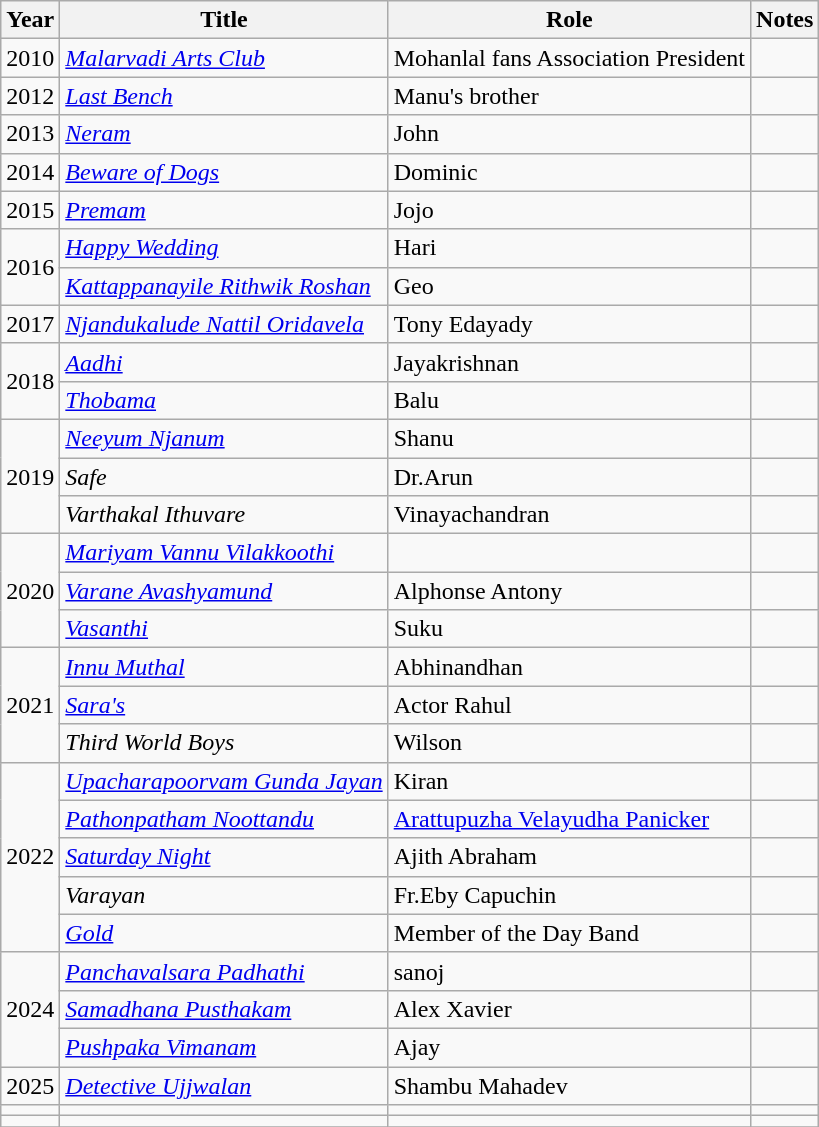<table class="wikitable sortable">
<tr>
<th>Year</th>
<th>Title</th>
<th>Role</th>
<th class="unsortable">Notes</th>
</tr>
<tr>
<td>2010</td>
<td><em><a href='#'>Malarvadi Arts Club</a></em></td>
<td>Mohanlal fans Association President</td>
<td></td>
</tr>
<tr>
<td>2012</td>
<td><em><a href='#'>Last Bench</a></em></td>
<td>Manu's brother</td>
<td></td>
</tr>
<tr>
<td>2013</td>
<td><em><a href='#'>Neram</a></em></td>
<td>John</td>
<td></td>
</tr>
<tr>
<td>2014</td>
<td><em><a href='#'>Beware of Dogs</a></em></td>
<td>Dominic</td>
<td></td>
</tr>
<tr>
<td>2015</td>
<td><em><a href='#'>Premam</a></em></td>
<td>Jojo</td>
<td></td>
</tr>
<tr>
<td rowspan="2">2016</td>
<td><em><a href='#'>Happy Wedding</a></em></td>
<td>Hari</td>
<td></td>
</tr>
<tr>
<td><em><a href='#'>Kattappanayile Rithwik Roshan</a></em></td>
<td>Geo</td>
<td></td>
</tr>
<tr>
<td>2017</td>
<td><em><a href='#'>Njandukalude Nattil Oridavela</a></em></td>
<td>Tony Edayady</td>
<td></td>
</tr>
<tr>
<td rowspan="2">2018</td>
<td><em><a href='#'>Aadhi</a></em></td>
<td>Jayakrishnan</td>
<td></td>
</tr>
<tr>
<td><em><a href='#'>Thobama</a></em></td>
<td>Balu</td>
<td></td>
</tr>
<tr>
<td rowspan="3">2019</td>
<td><em><a href='#'>Neeyum Njanum</a></em></td>
<td>Shanu</td>
<td></td>
</tr>
<tr>
<td><em>Safe</em></td>
<td>Dr.Arun</td>
<td></td>
</tr>
<tr>
<td><em>Varthakal Ithuvare</em></td>
<td>Vinayachandran</td>
<td></td>
</tr>
<tr>
<td rowspan="3">2020</td>
<td><em><a href='#'>Mariyam Vannu Vilakkoothi</a></em></td>
<td></td>
<td></td>
</tr>
<tr>
<td><em><a href='#'>Varane Avashyamund</a></em></td>
<td>Alphonse Antony</td>
<td></td>
</tr>
<tr>
<td><em><a href='#'>Vasanthi</a></em></td>
<td>Suku</td>
<td></td>
</tr>
<tr>
<td rowspan=3>2021</td>
<td><em><a href='#'>Innu Muthal</a></em></td>
<td>Abhinandhan</td>
<td></td>
</tr>
<tr>
<td><em><a href='#'>Sara's</a></em></td>
<td>Actor Rahul</td>
<td></td>
</tr>
<tr>
<td><em>Third World Boys</em></td>
<td>Wilson</td>
<td></td>
</tr>
<tr>
<td rowspan=5>2022</td>
<td><em><a href='#'>Upacharapoorvam Gunda Jayan</a></em></td>
<td>Kiran</td>
<td></td>
</tr>
<tr>
<td><em><a href='#'>Pathonpatham Noottandu</a></em></td>
<td><a href='#'>Arattupuzha Velayudha Panicker</a></td>
<td></td>
</tr>
<tr>
<td><em><a href='#'>Saturday Night</a></em></td>
<td>Ajith Abraham</td>
<td></td>
</tr>
<tr>
<td><em>Varayan</em></td>
<td>Fr.Eby Capuchin</td>
<td></td>
</tr>
<tr>
<td><em><a href='#'>Gold</a></em></td>
<td>Member of the Day Band</td>
<td></td>
</tr>
<tr>
<td rowspan=3>2024</td>
<td><em><a href='#'>Panchavalsara Padhathi</a></em></td>
<td>sanoj</td>
<td></td>
</tr>
<tr>
<td><em><a href='#'>Samadhana Pusthakam</a></em></td>
<td>Alex Xavier</td>
<td></td>
</tr>
<tr>
<td><em><a href='#'>Pushpaka Vimanam</a></em></td>
<td>Ajay</td>
<td></td>
</tr>
<tr>
<td>2025</td>
<td><em><a href='#'>Detective Ujjwalan</a></em></td>
<td>Shambu Mahadev</td>
<td></td>
</tr>
<tr>
<td></td>
<td></td>
<td></td>
<td></td>
</tr>
<tr>
<td></td>
<td></td>
<td></td>
<td></td>
</tr>
<tr>
</tr>
</table>
